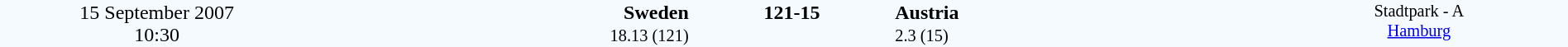<table style="width: 100%; background:#F5FAFF;" cellspacing="0">
<tr>
<td align=center rowspan=3 width=20%>15 September 2007<br>10:30</td>
</tr>
<tr>
<td width=24% align=right><strong>Sweden</strong></td>
<td align=center width=13%><strong>121-15</strong></td>
<td width=24%><strong>Austria</strong></td>
<td style=font-size:85% rowspan=3 valign=top align=center>Stadtpark - A <br><a href='#'>Hamburg</a></td>
</tr>
<tr style=font-size:85%>
<td align=right>18.13 (121)</td>
<td align=center></td>
<td>2.3 (15)</td>
</tr>
</table>
